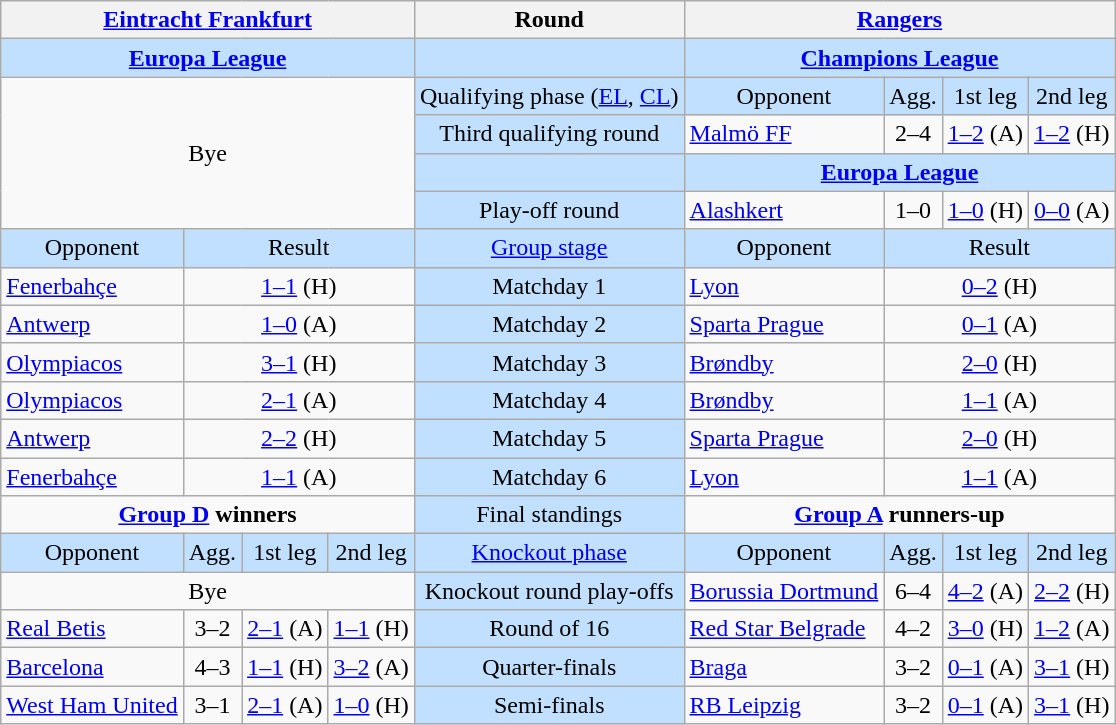<table class="wikitable" style="text-align:center">
<tr>
<th colspan="4"> <a href='#'>Eintracht Frankfurt</a></th>
<th>Round</th>
<th colspan="4"> <a href='#'>Rangers</a></th>
</tr>
<tr style="background:#C1E0FF">
<td colspan="4"><strong><a href='#'>Europa League</a></strong></td>
<td></td>
<td colspan="4"><strong><a href='#'>Champions League</a></strong></td>
</tr>
<tr>
<td colspan="4" rowspan="4">Bye</td>
<td style="background:#C1E0FF">Qualifying phase (<a href='#'>EL</a>, <a href='#'>CL</a>)</td>
<td style="background:#C1E0FF">Opponent</td>
<td style="background:#C1E0FF">Agg.</td>
<td style="background:#C1E0FF">1st leg</td>
<td style="background:#C1E0FF">2nd leg</td>
</tr>
<tr>
<td style="background:#C1E0FF">Third qualifying round</td>
<td align="left"> <a href='#'>Malmö FF</a></td>
<td>2–4</td>
<td><a href='#'>1–2</a> (A)</td>
<td><a href='#'>1–2</a> (H)</td>
</tr>
<tr style="background:#C1E0FF">
<td></td>
<td colspan="4"><strong><a href='#'>Europa League</a></strong></td>
</tr>
<tr>
<td style="background:#C1E0FF">Play-off round</td>
<td align="left"> <a href='#'>Alashkert</a></td>
<td>1–0</td>
<td><a href='#'>1–0</a> (H)</td>
<td><a href='#'>0–0</a> (A)</td>
</tr>
<tr style="background:#C1E0FF">
<td>Opponent</td>
<td colspan="3">Result</td>
<td><a href='#'>Group stage</a></td>
<td>Opponent</td>
<td colspan="3">Result</td>
</tr>
<tr>
<td style="text-align:left"> <a href='#'>Fenerbahçe</a></td>
<td colspan="3"><a href='#'>1–1</a> (H)</td>
<td style="background:#C1E0FF">Matchday 1</td>
<td style="text-align:left"> <a href='#'>Lyon</a></td>
<td colspan="3"><a href='#'>0–2</a> (H)</td>
</tr>
<tr>
<td style="text-align:left"> <a href='#'>Antwerp</a></td>
<td colspan="3"><a href='#'>1–0</a> (A)</td>
<td style="background:#C1E0FF">Matchday 2</td>
<td style="text-align:left"> <a href='#'>Sparta Prague</a></td>
<td colspan="3"><a href='#'>0–1</a> (A)</td>
</tr>
<tr>
<td style="text-align:left"> <a href='#'>Olympiacos</a></td>
<td colspan="3"><a href='#'>3–1</a> (H)</td>
<td style="background:#C1E0FF">Matchday 3</td>
<td style="text-align:left"> <a href='#'>Brøndby</a></td>
<td colspan="3"><a href='#'>2–0</a> (H)</td>
</tr>
<tr>
<td style="text-align:left"> <a href='#'>Olympiacos</a></td>
<td colspan="3"><a href='#'>2–1</a> (A)</td>
<td style="background:#C1E0FF">Matchday 4</td>
<td style="text-align:left"> <a href='#'>Brøndby</a></td>
<td colspan="3"><a href='#'>1–1</a> (A)</td>
</tr>
<tr>
<td style="text-align:left"> <a href='#'>Antwerp</a></td>
<td colspan="3"><a href='#'>2–2</a> (H)</td>
<td style="background:#C1E0FF">Matchday 5</td>
<td style="text-align:left"> <a href='#'>Sparta Prague</a></td>
<td colspan="3"><a href='#'>2–0</a> (H)</td>
</tr>
<tr>
<td style="text-align:left"> <a href='#'>Fenerbahçe</a></td>
<td colspan="3"><a href='#'>1–1</a> (A)</td>
<td style="background:#C1E0FF">Matchday 6</td>
<td style="text-align:left"> <a href='#'>Lyon</a></td>
<td colspan="3"><a href='#'>1–1</a> (A)</td>
</tr>
<tr>
<td colspan="4" style="vertical-align:top"><strong><a href='#'>Group D</a> winners</strong><br><div></div></td>
<td style="background:#C1E0FF">Final standings</td>
<td colspan="4" style="vertical-align:top"><strong><a href='#'>Group A</a> runners-up</strong><br><div></div></td>
</tr>
<tr style="background:#C1E0FF">
<td>Opponent</td>
<td>Agg.</td>
<td>1st leg</td>
<td>2nd leg</td>
<td><a href='#'>Knockout phase</a></td>
<td>Opponent</td>
<td>Agg.</td>
<td>1st leg</td>
<td>2nd leg</td>
</tr>
<tr>
<td colspan="4">Bye</td>
<td style="background:#C1E0FF">Knockout round play-offs</td>
<td style="text-align:left"> <a href='#'>Borussia Dortmund</a></td>
<td>6–4</td>
<td><a href='#'>4–2</a> (A)</td>
<td><a href='#'>2–2</a> (H)</td>
</tr>
<tr>
<td style="text-align:left"> <a href='#'>Real Betis</a></td>
<td>3–2</td>
<td><a href='#'>2–1</a> (A)</td>
<td><a href='#'>1–1</a>  (H)</td>
<td style="background:#C1E0FF">Round of 16</td>
<td style="text-align:left"> <a href='#'>Red Star Belgrade</a></td>
<td>4–2</td>
<td><a href='#'>3–0</a> (H)</td>
<td><a href='#'>1–2</a> (A)</td>
</tr>
<tr>
<td style="text-align:left"> <a href='#'>Barcelona</a></td>
<td>4–3</td>
<td><a href='#'>1–1</a> (H)</td>
<td><a href='#'>3–2</a> (A)</td>
<td style="background:#C1E0FF">Quarter-finals</td>
<td style="text-align:left"> <a href='#'>Braga</a></td>
<td>3–2</td>
<td><a href='#'>0–1</a> (A)</td>
<td><a href='#'>3–1</a>  (H)</td>
</tr>
<tr>
<td style="text-align:left"> <a href='#'>West Ham United</a></td>
<td>3–1</td>
<td><a href='#'>2–1</a> (A)</td>
<td><a href='#'>1–0</a> (H)</td>
<td style="background:#C1E0FF">Semi-finals</td>
<td style="text-align:left"> <a href='#'>RB Leipzig</a></td>
<td>3–2</td>
<td><a href='#'>0–1</a> (A)</td>
<td><a href='#'>3–1</a> (H)</td>
</tr>
</table>
